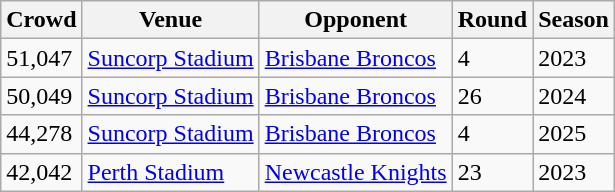<table class="wikitable">
<tr>
<th>Crowd</th>
<th>Venue</th>
<th>Opponent</th>
<th>Round</th>
<th>Season</th>
</tr>
<tr>
<td>51,047</td>
<td><a href='#'>Suncorp Stadium</a></td>
<td><a href='#'>Brisbane Broncos</a></td>
<td>4</td>
<td>2023</td>
</tr>
<tr>
<td>50,049</td>
<td><a href='#'>Suncorp Stadium</a></td>
<td><a href='#'>Brisbane Broncos</a></td>
<td>26</td>
<td>2024</td>
</tr>
<tr>
<td>44,278</td>
<td><a href='#'>Suncorp Stadium</a></td>
<td><a href='#'>Brisbane Broncos</a></td>
<td>4</td>
<td>2025</td>
</tr>
<tr>
<td>42,042</td>
<td><a href='#'>Perth Stadium</a></td>
<td><a href='#'>Newcastle Knights</a></td>
<td>23</td>
<td>2023</td>
</tr>
</table>
